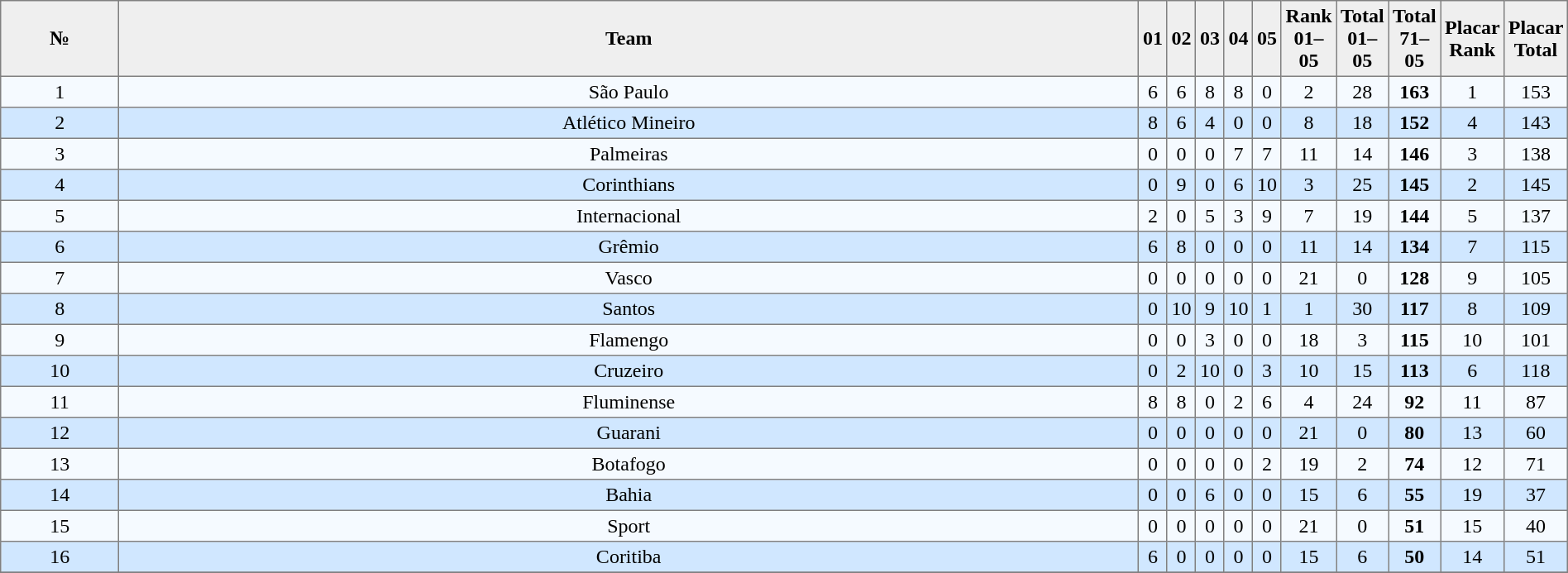<table cellpadding=3 cellspacing=0 width=100% width=50% border=1 style="border-collapse:collapse"|>
<tr align=center>
<th bgcolor=#efefef width=10%>№</th>
<th bgcolor=#efefef width=100%>Team</th>
<th bgcolor=#efefef width=10%>01</th>
<th bgcolor=#efefef width=10%>02</th>
<th bgcolor=#efefef width=10%>03</th>
<th bgcolor=#efefef width=10%>04</th>
<th bgcolor=#efefef width=10%>05</th>
<th bgcolor=#efefef width=20%>Rank 01–05</th>
<th bgcolor=#efefef width=20%>Total 01–05</th>
<th bgcolor=#efefef width=30%>Total 71–05</th>
<th bgcolor=#efefef width=30%>Placar Rank</th>
<th bgcolor=#efefef width=30%>Placar Total</th>
</tr>
<tr align=center bgcolor=#F5FAFF>
<td>1</td>
<td>São Paulo</td>
<td>6</td>
<td>6</td>
<td>8</td>
<td>8</td>
<td>0</td>
<td>2</td>
<td>28</td>
<td><strong>163</strong></td>
<td>1</td>
<td>153</td>
</tr>
<tr align=center bgcolor=#D0E7FF>
<td>2</td>
<td>Atlético Mineiro</td>
<td>8</td>
<td>6</td>
<td>4</td>
<td>0</td>
<td>0</td>
<td>8</td>
<td>18</td>
<td><strong>152</strong></td>
<td>4</td>
<td>143</td>
</tr>
<tr align=center bgcolor=#F5FAFF>
<td>3</td>
<td>Palmeiras</td>
<td>0</td>
<td>0</td>
<td>0</td>
<td>7</td>
<td>7</td>
<td>11</td>
<td>14</td>
<td><strong>146</strong></td>
<td>3</td>
<td>138</td>
</tr>
<tr align=center bgcolor=#D0E7FF>
<td>4</td>
<td>Corinthians</td>
<td>0</td>
<td>9</td>
<td>0</td>
<td>6</td>
<td>10</td>
<td>3</td>
<td>25</td>
<td><strong>145</strong></td>
<td>2</td>
<td>145</td>
</tr>
<tr align=center bgcolor=#F5FAFF>
<td>5</td>
<td>Internacional</td>
<td>2</td>
<td>0</td>
<td>5</td>
<td>3</td>
<td>9</td>
<td>7</td>
<td>19</td>
<td><strong>144</strong></td>
<td>5</td>
<td>137</td>
</tr>
<tr align=center bgcolor=#D0E7FF>
<td>6</td>
<td>Grêmio</td>
<td>6</td>
<td>8</td>
<td>0</td>
<td>0</td>
<td>0</td>
<td>11</td>
<td>14</td>
<td><strong>134</strong></td>
<td>7</td>
<td>115</td>
</tr>
<tr align=center bgcolor=#F5FAFF>
<td>7</td>
<td>Vasco</td>
<td>0</td>
<td>0</td>
<td>0</td>
<td>0</td>
<td>0</td>
<td>21</td>
<td>0</td>
<td><strong>128</strong></td>
<td>9</td>
<td>105</td>
</tr>
<tr align=center bgcolor=#D0E7FF>
<td>8</td>
<td>Santos</td>
<td>0</td>
<td>10</td>
<td>9</td>
<td>10</td>
<td>1</td>
<td>1</td>
<td>30</td>
<td><strong>117</strong></td>
<td>8</td>
<td>109</td>
</tr>
<tr align=center bgcolor=#F5FAFF>
<td>9</td>
<td>Flamengo</td>
<td>0</td>
<td>0</td>
<td>3</td>
<td>0</td>
<td>0</td>
<td>18</td>
<td>3</td>
<td><strong>115</strong></td>
<td>10</td>
<td>101</td>
</tr>
<tr align=center bgcolor=#D0E7FF>
<td>10</td>
<td>Cruzeiro</td>
<td>0</td>
<td>2</td>
<td>10</td>
<td>0</td>
<td>3</td>
<td>10</td>
<td>15</td>
<td><strong>113</strong></td>
<td>6</td>
<td>118</td>
</tr>
<tr align=center bgcolor=#F5FAFF>
<td>11</td>
<td>Fluminense</td>
<td>8</td>
<td>8</td>
<td>0</td>
<td>2</td>
<td>6</td>
<td>4</td>
<td>24</td>
<td><strong>92</strong></td>
<td>11</td>
<td>87</td>
</tr>
<tr align=center bgcolor=#D0E7FF>
<td>12</td>
<td>Guarani</td>
<td>0</td>
<td>0</td>
<td>0</td>
<td>0</td>
<td>0</td>
<td>21</td>
<td>0</td>
<td><strong>80</strong></td>
<td>13</td>
<td>60</td>
</tr>
<tr align=center bgcolor=#F5FAFF>
<td>13</td>
<td>Botafogo</td>
<td>0</td>
<td>0</td>
<td>0</td>
<td>0</td>
<td>2</td>
<td>19</td>
<td>2</td>
<td><strong>74</strong></td>
<td>12</td>
<td>71</td>
</tr>
<tr align=center bgcolor=#D0E7FF>
<td>14</td>
<td>Bahia</td>
<td>0</td>
<td>0</td>
<td>6</td>
<td>0</td>
<td>0</td>
<td>15</td>
<td>6</td>
<td><strong>55</strong></td>
<td>19</td>
<td>37</td>
</tr>
<tr align=center bgcolor=#F5FAFF>
<td>15</td>
<td>Sport</td>
<td>0</td>
<td>0</td>
<td>0</td>
<td>0</td>
<td>0</td>
<td>21</td>
<td>0</td>
<td><strong>51</strong></td>
<td>15</td>
<td>40</td>
</tr>
<tr align=center bgcolor=#D0E7FF>
<td>16</td>
<td>Coritiba</td>
<td>6</td>
<td>0</td>
<td>0</td>
<td>0</td>
<td>0</td>
<td>15</td>
<td>6</td>
<td><strong>50</strong></td>
<td>14</td>
<td>51</td>
</tr>
<tr align=center bgcolor=#D0E7FF.>
</tr>
</table>
